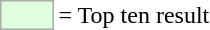<table style="background:transparent;">
<tr>
<td style="background-color:#dfffdf; border:1px solid #aaaaaa; width:2em;"></td>
<td>= Top ten result</td>
</tr>
</table>
